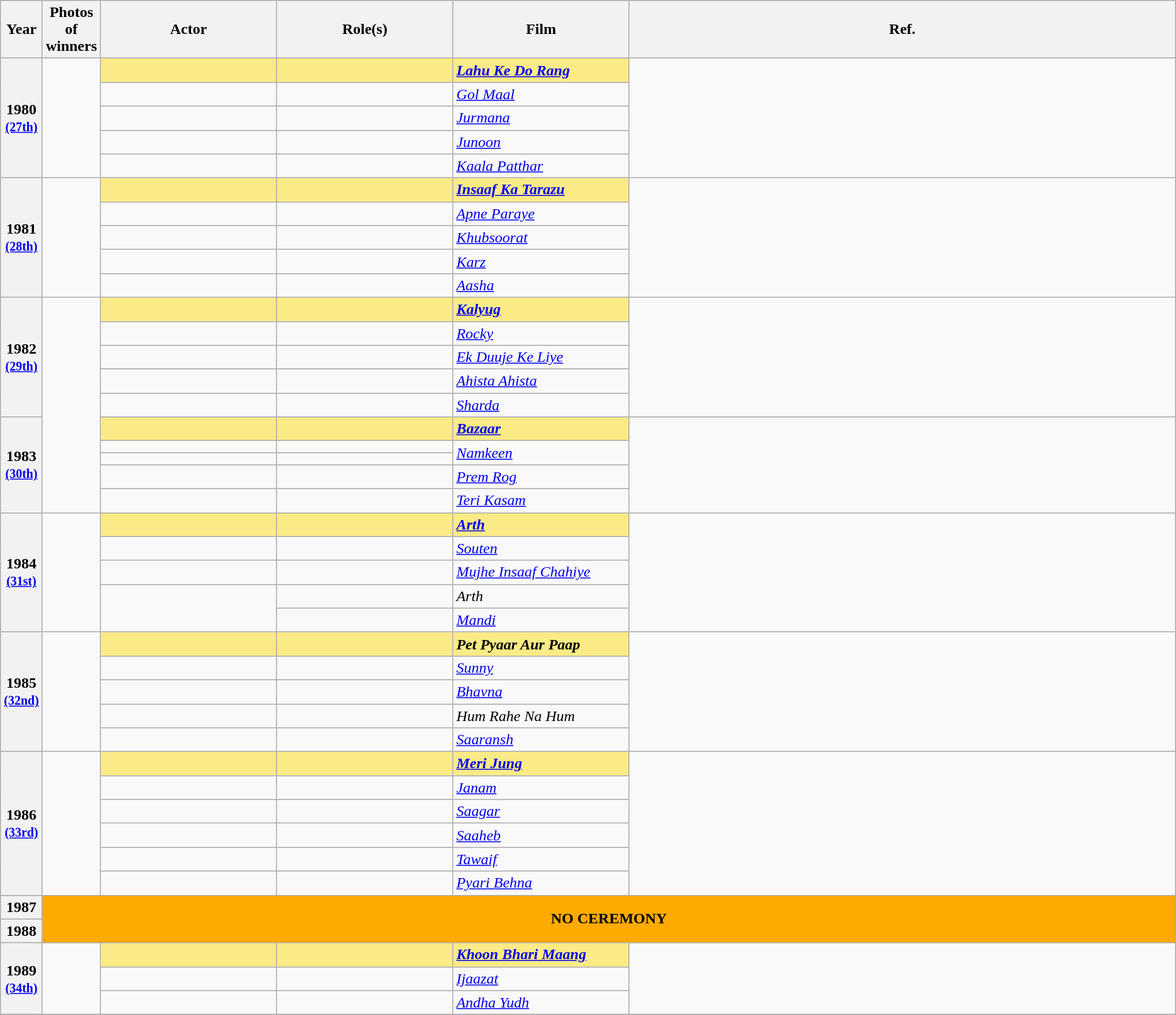<table class="wikitable sortable" style="text-align:left;">
<tr>
<th scope="col" style="width:3%; text-align:center;">Year</th>
<th scope="col" style="width:3%;text-align:center;">Photos of winners</th>
<th scope="col" style="width:15%;text-align:center;">Actor</th>
<th scope="col" style="width:15%;text-align:center;">Role(s)</th>
<th scope="col" style="width:15%;text-align:center;">Film</th>
<th>Ref.</th>
</tr>
<tr>
<th scope="row" rowspan=5 style="text-align:center">1980 <br><small><a href='#'>(27th)</a> </small></th>
<td rowspan=5 style="text-align:center"></td>
<td style="background:#FAEB86;"><strong></strong> </td>
<td style="background:#FAEB86;"><strong></strong></td>
<td style="background:#FAEB86;"><strong><em><a href='#'>Lahu Ke Do Rang</a></em></strong></td>
<td rowspan="5"></td>
</tr>
<tr>
<td></td>
<td></td>
<td><em><a href='#'>Gol Maal</a></em></td>
</tr>
<tr>
<td></td>
<td></td>
<td><em><a href='#'>Jurmana</a></em></td>
</tr>
<tr>
<td></td>
<td></td>
<td><em><a href='#'>Junoon</a></em></td>
</tr>
<tr>
<td></td>
<td></td>
<td><em><a href='#'>Kaala Patthar</a></em></td>
</tr>
<tr>
<th scope="row" rowspan=5 style="text-align:center">1981 <br><small><a href='#'>(28th)</a> </small></th>
<td rowspan=5 style="text-align:center"></td>
<td style="background:#FAEB86;"><strong></strong> </td>
<td style="background:#FAEB86;"><strong></strong></td>
<td style="background:#FAEB86;"><strong><em><a href='#'>Insaaf Ka Tarazu</a></em></strong></td>
<td rowspan="5"></td>
</tr>
<tr>
<td></td>
<td></td>
<td><em><a href='#'>Apne Paraye</a></em></td>
</tr>
<tr>
<td></td>
<td></td>
<td><em><a href='#'>Khubsoorat</a></em></td>
</tr>
<tr>
<td></td>
<td></td>
<td><em><a href='#'>Karz</a></em></td>
</tr>
<tr>
<td></td>
<td></td>
<td><em><a href='#'>Aasha</a></em></td>
</tr>
<tr>
<th scope="row" rowspan=5 style="text-align:center">1982 <br><small><a href='#'>(29th)</a> </small></th>
<td rowspan="10" style="text-align:center"></td>
<td style="background:#FAEB86;"><strong></strong> </td>
<td style="background:#FAEB86;"><strong></strong></td>
<td style="background:#FAEB86;"><strong><em><a href='#'>Kalyug</a></em></strong></td>
<td rowspan="5"></td>
</tr>
<tr>
<td></td>
<td></td>
<td><em><a href='#'>Rocky</a></em></td>
</tr>
<tr>
<td></td>
<td></td>
<td><em><a href='#'>Ek Duuje Ke Liye</a></em></td>
</tr>
<tr>
<td></td>
<td></td>
<td><em><a href='#'>Ahista Ahista</a></em></td>
</tr>
<tr>
<td></td>
<td></td>
<td><em><a href='#'>Sharda</a></em></td>
</tr>
<tr>
<th scope="row" rowspan=5 style="text-align:center">1983 <br><small><a href='#'>(30th)</a> </small></th>
<td style="background:#FAEB86;"><strong></strong> </td>
<td style="background:#FAEB86;"><strong></strong></td>
<td style="background:#FAEB86;"><strong><em><a href='#'>Bazaar</a></em></strong></td>
<td rowspan="5"></td>
</tr>
<tr>
<td></td>
<td></td>
<td rowspan="2"><em><a href='#'>Namkeen</a></em></td>
</tr>
<tr>
<td></td>
<td></td>
</tr>
<tr>
<td></td>
<td></td>
<td><em><a href='#'>Prem Rog</a></em></td>
</tr>
<tr>
<td></td>
<td></td>
<td><em><a href='#'>Teri Kasam</a></em></td>
</tr>
<tr>
<th scope="row" rowspan=5 style="text-align:center">1984 <br><small><a href='#'>(31st)</a> </small></th>
<td rowspan=5 style="text-align:center"></td>
<td style="background:#FAEB86;"><strong></strong> </td>
<td style="background:#FAEB86;"><strong></strong></td>
<td style="background:#FAEB86;"><strong><em><a href='#'>Arth</a></em></strong></td>
<td rowspan="5"></td>
</tr>
<tr>
<td></td>
<td></td>
<td><em><a href='#'>Souten</a></em></td>
</tr>
<tr>
<td></td>
<td></td>
<td><em><a href='#'>Mujhe Insaaf Chahiye</a></em></td>
</tr>
<tr>
<td rowspan=2></td>
<td></td>
<td><em>Arth</em></td>
</tr>
<tr>
<td></td>
<td><em><a href='#'>Mandi</a></em></td>
</tr>
<tr>
<th scope="row" rowspan=5 style="text-align:center">1985 <br><small><a href='#'>(32nd)</a> </small></th>
<td rowspan=5 style="text-align:center"></td>
<td style="background:#FAEB86;"><strong></strong> </td>
<td style="background:#FAEB86;"><strong></strong></td>
<td style="background:#FAEB86;"><strong><em>Pet Pyaar Aur Paap</em></strong></td>
<td rowspan="5"></td>
</tr>
<tr>
<td></td>
<td></td>
<td><em><a href='#'>Sunny</a></em></td>
</tr>
<tr>
<td></td>
<td></td>
<td><em><a href='#'>Bhavna</a></em></td>
</tr>
<tr>
<td></td>
<td></td>
<td><em>Hum Rahe Na Hum</em></td>
</tr>
<tr>
<td></td>
<td></td>
<td><em><a href='#'>Saaransh</a></em></td>
</tr>
<tr>
<th scope="row" rowspan=6 style="text-align:center">1986 <br><small><a href='#'>(33rd)</a> </small></th>
<td rowspan=6 style="text-align:center"></td>
<td style="background:#FAEB86;"><strong></strong> </td>
<td style="background:#FAEB86;"><strong></strong></td>
<td style="background:#FAEB86;"><strong><em><a href='#'>Meri Jung</a></em></strong></td>
<td rowspan="6"></td>
</tr>
<tr>
<td></td>
<td></td>
<td><em><a href='#'>Janam</a></em></td>
</tr>
<tr>
<td></td>
<td></td>
<td><em><a href='#'>Saagar</a></em></td>
</tr>
<tr>
<td></td>
<td></td>
<td><em><a href='#'>Saaheb</a></em></td>
</tr>
<tr>
<td></td>
<td></td>
<td><em><a href='#'>Tawaif</a></em></td>
</tr>
<tr>
<td></td>
<td></td>
<td><em><a href='#'>Pyari Behna</a></em></td>
</tr>
<tr>
<th scope="row" rowspan=1 style="text-align:center">1987</th>
<td colspan="5" rowspan="2" style="background:#FFAA00; text-align:center"><strong>NO CEREMONY</strong></td>
</tr>
<tr>
<th scope="row" rowspan=1 style="text-align:center">1988</th>
</tr>
<tr>
<th scope="row" rowspan=3 style="text-align:center">1989 <br><small><a href='#'>(34th)</a> </small></th>
<td rowspan=3 style="text-align:center"></td>
<td style="background:#FAEB86;"><strong></strong> </td>
<td style="background:#FAEB86;"><strong></strong></td>
<td style="background:#FAEB86;"><strong><em><a href='#'>Khoon Bhari Maang</a></em></strong></td>
<td rowspan="3"></td>
</tr>
<tr>
<td></td>
<td></td>
<td><em><a href='#'>Ijaazat</a></em></td>
</tr>
<tr>
<td></td>
<td></td>
<td><em><a href='#'>Andha Yudh</a></em></td>
</tr>
<tr>
</tr>
</table>
